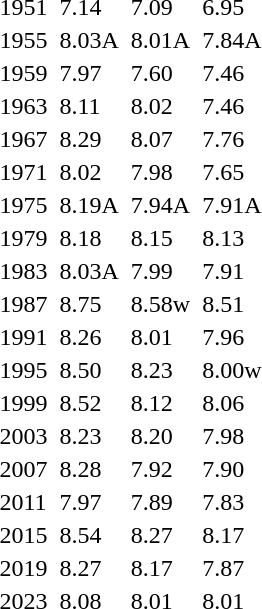<table>
<tr>
<td>1951<br></td>
<td></td>
<td>7.14</td>
<td></td>
<td>7.09</td>
<td></td>
<td>6.95</td>
</tr>
<tr>
<td>1955<br></td>
<td></td>
<td>8.03A</td>
<td></td>
<td>8.01A</td>
<td></td>
<td>7.84A</td>
</tr>
<tr>
<td>1959<br></td>
<td></td>
<td>7.97</td>
<td></td>
<td>7.60</td>
<td></td>
<td>7.46</td>
</tr>
<tr>
<td>1963<br></td>
<td></td>
<td>8.11</td>
<td></td>
<td>8.02</td>
<td></td>
<td>7.46</td>
</tr>
<tr>
<td>1967<br></td>
<td></td>
<td>8.29</td>
<td></td>
<td>8.07</td>
<td></td>
<td>7.76</td>
</tr>
<tr>
<td>1971<br></td>
<td></td>
<td>8.02</td>
<td></td>
<td>7.98</td>
<td></td>
<td>7.65</td>
</tr>
<tr>
<td>1975<br></td>
<td></td>
<td>8.19A</td>
<td></td>
<td>7.94A</td>
<td></td>
<td>7.91A</td>
</tr>
<tr>
<td>1979<br></td>
<td></td>
<td>8.18</td>
<td></td>
<td>8.15</td>
<td></td>
<td>8.13</td>
</tr>
<tr>
<td>1983<br></td>
<td></td>
<td>8.03A</td>
<td></td>
<td>7.99</td>
<td></td>
<td>7.91</td>
</tr>
<tr>
<td>1987<br></td>
<td></td>
<td>8.75</td>
<td></td>
<td>8.58w</td>
<td></td>
<td>8.51</td>
</tr>
<tr>
<td>1991<br></td>
<td></td>
<td>8.26</td>
<td></td>
<td>8.01</td>
<td></td>
<td>7.96</td>
</tr>
<tr>
<td>1995<br></td>
<td></td>
<td>8.50</td>
<td></td>
<td>8.23</td>
<td></td>
<td>8.00w</td>
</tr>
<tr>
<td>1999<br></td>
<td></td>
<td>8.52</td>
<td></td>
<td>8.12</td>
<td></td>
<td>8.06</td>
</tr>
<tr>
<td>2003<br></td>
<td></td>
<td>8.23</td>
<td></td>
<td>8.20</td>
<td></td>
<td>7.98</td>
</tr>
<tr>
<td>2007<br></td>
<td></td>
<td>8.28</td>
<td></td>
<td>7.92</td>
<td></td>
<td>7.90</td>
</tr>
<tr>
<td>2011<br></td>
<td></td>
<td>7.97</td>
<td></td>
<td>7.89</td>
<td></td>
<td>7.83</td>
</tr>
<tr>
<td>2015<br></td>
<td></td>
<td>8.54</td>
<td></td>
<td>8.27</td>
<td></td>
<td>8.17</td>
</tr>
<tr>
<td>2019<br></td>
<td></td>
<td>8.27</td>
<td></td>
<td>8.17</td>
<td></td>
<td>7.87</td>
</tr>
<tr>
<td>2023<br></td>
<td></td>
<td>8.08</td>
<td></td>
<td>8.01</td>
<td></td>
<td>8.01</td>
</tr>
</table>
